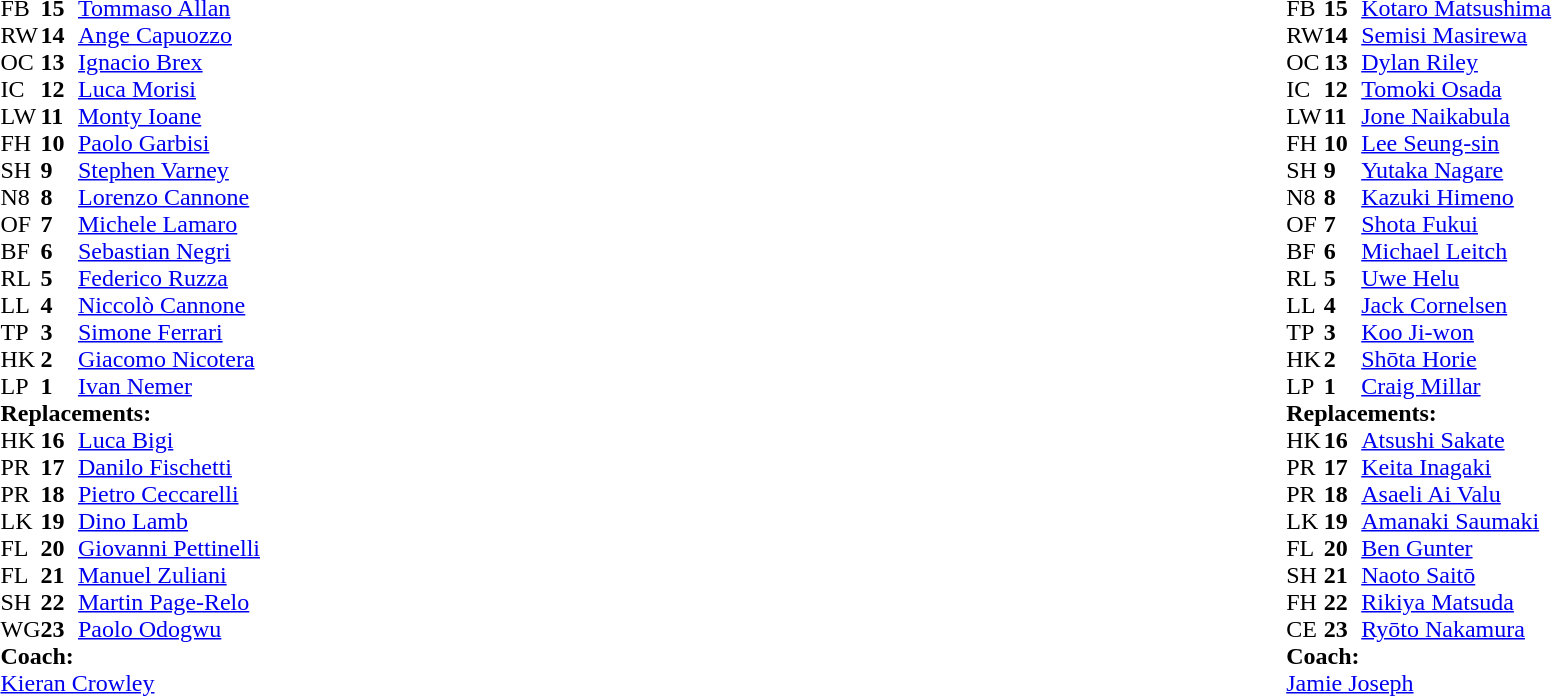<table style="width:100%">
<tr>
<td style="vertical-align:top; width:50%"><br><table cellspacing="0" cellpadding="0">
<tr>
<th width="25"></th>
<th width="25"></th>
</tr>
<tr>
<td>FB</td>
<td><strong>15</strong></td>
<td><a href='#'>Tommaso Allan</a></td>
</tr>
<tr>
<td>RW</td>
<td><strong>14</strong></td>
<td><a href='#'>Ange Capuozzo</a></td>
<td></td>
<td></td>
</tr>
<tr>
<td>OC</td>
<td><strong>13</strong></td>
<td><a href='#'>Ignacio Brex</a></td>
</tr>
<tr>
<td>IC</td>
<td><strong>12</strong></td>
<td><a href='#'>Luca Morisi</a></td>
</tr>
<tr>
<td>LW</td>
<td><strong>11</strong></td>
<td><a href='#'>Monty Ioane</a></td>
</tr>
<tr>
<td>FH</td>
<td><strong>10</strong></td>
<td><a href='#'>Paolo Garbisi</a></td>
</tr>
<tr>
<td>SH</td>
<td><strong>9</strong></td>
<td><a href='#'>Stephen Varney</a></td>
<td></td>
<td></td>
</tr>
<tr>
<td>N8</td>
<td><strong>8</strong></td>
<td><a href='#'>Lorenzo Cannone</a></td>
<td></td>
<td></td>
</tr>
<tr>
<td>OF</td>
<td><strong>7</strong></td>
<td><a href='#'>Michele Lamaro</a></td>
</tr>
<tr>
<td>BF</td>
<td><strong>6</strong></td>
<td><a href='#'>Sebastian Negri</a></td>
</tr>
<tr>
<td>RL</td>
<td><strong>5</strong></td>
<td><a href='#'>Federico Ruzza</a></td>
<td></td>
<td></td>
</tr>
<tr>
<td>LL</td>
<td><strong>4</strong></td>
<td><a href='#'>Niccolò Cannone</a></td>
<td></td>
<td></td>
</tr>
<tr>
<td>TP</td>
<td><strong>3</strong></td>
<td><a href='#'>Simone Ferrari</a></td>
<td></td>
<td></td>
</tr>
<tr>
<td>HK</td>
<td><strong>2</strong></td>
<td><a href='#'>Giacomo Nicotera</a></td>
<td></td>
<td></td>
<td></td>
<td></td>
</tr>
<tr>
<td>LP</td>
<td><strong>1</strong></td>
<td><a href='#'>Ivan Nemer</a></td>
<td></td>
<td></td>
</tr>
<tr>
<td colspan="3"><strong>Replacements:</strong></td>
</tr>
<tr>
<td>HK</td>
<td><strong>16</strong></td>
<td><a href='#'>Luca Bigi</a></td>
<td></td>
<td></td>
<td></td>
<td></td>
</tr>
<tr>
<td>PR</td>
<td><strong>17</strong></td>
<td><a href='#'>Danilo Fischetti</a></td>
<td></td>
<td></td>
</tr>
<tr>
<td>PR</td>
<td><strong>18</strong></td>
<td><a href='#'>Pietro Ceccarelli</a></td>
<td></td>
<td></td>
</tr>
<tr>
<td>LK</td>
<td><strong>19</strong></td>
<td><a href='#'>Dino Lamb</a></td>
<td></td>
<td></td>
</tr>
<tr>
<td>FL</td>
<td><strong>20</strong></td>
<td><a href='#'>Giovanni Pettinelli</a></td>
<td></td>
<td></td>
</tr>
<tr>
<td>FL</td>
<td><strong>21</strong></td>
<td><a href='#'>Manuel Zuliani</a></td>
<td></td>
<td></td>
</tr>
<tr>
<td>SH</td>
<td><strong>22</strong></td>
<td><a href='#'>Martin Page-Relo</a></td>
<td></td>
<td></td>
</tr>
<tr>
<td>WG</td>
<td><strong>23</strong></td>
<td><a href='#'>Paolo Odogwu</a></td>
<td></td>
<td></td>
</tr>
<tr>
<td colspan="3"><strong>Coach:</strong></td>
</tr>
<tr>
<td colspan="3"> <a href='#'>Kieran Crowley</a></td>
</tr>
</table>
</td>
<td style="vertical-align:top"></td>
<td style="vertical-align:top;width:50%"><br><table cellspacing="0" cellpadding="0" style="margin:auto">
<tr>
<th width="25"></th>
<th width="25"></th>
</tr>
<tr>
<td>FB</td>
<td><strong>15</strong></td>
<td><a href='#'>Kotaro Matsushima</a></td>
</tr>
<tr>
<td>RW</td>
<td><strong>14</strong></td>
<td><a href='#'>Semisi Masirewa</a></td>
</tr>
<tr>
<td>OC</td>
<td><strong>13</strong></td>
<td><a href='#'>Dylan Riley</a></td>
</tr>
<tr>
<td>IC</td>
<td><strong>12</strong></td>
<td><a href='#'>Tomoki Osada</a></td>
<td></td>
<td></td>
</tr>
<tr>
<td>LW</td>
<td><strong>11</strong></td>
<td><a href='#'>Jone Naikabula</a></td>
</tr>
<tr>
<td>FH</td>
<td><strong>10</strong></td>
<td><a href='#'>Lee Seung-sin</a></td>
<td></td>
<td></td>
</tr>
<tr>
<td>SH</td>
<td><strong>9</strong></td>
<td><a href='#'>Yutaka Nagare</a></td>
<td></td>
<td></td>
</tr>
<tr>
<td>N8</td>
<td><strong>8</strong></td>
<td><a href='#'>Kazuki Himeno</a></td>
</tr>
<tr>
<td>OF</td>
<td><strong>7</strong></td>
<td><a href='#'>Shota Fukui</a></td>
<td></td>
<td></td>
</tr>
<tr>
<td>BF</td>
<td><strong>6</strong></td>
<td><a href='#'>Michael Leitch</a></td>
</tr>
<tr>
<td>RL</td>
<td><strong>5</strong></td>
<td><a href='#'>Uwe Helu</a></td>
<td></td>
<td></td>
</tr>
<tr>
<td>LL</td>
<td><strong>4</strong></td>
<td><a href='#'>Jack Cornelsen</a></td>
</tr>
<tr>
<td>TP</td>
<td><strong>3</strong></td>
<td><a href='#'>Koo Ji-won</a></td>
<td></td>
<td></td>
</tr>
<tr>
<td>HK</td>
<td><strong>2</strong></td>
<td><a href='#'>Shōta Horie</a></td>
<td></td>
<td></td>
</tr>
<tr>
<td>LP</td>
<td><strong>1</strong></td>
<td><a href='#'>Craig Millar</a></td>
<td></td>
<td></td>
</tr>
<tr>
<td colspan="3"><strong>Replacements:</strong></td>
</tr>
<tr>
<td>HK</td>
<td><strong>16</strong></td>
<td><a href='#'>Atsushi Sakate</a></td>
<td></td>
<td></td>
</tr>
<tr>
<td>PR</td>
<td><strong>17</strong></td>
<td><a href='#'>Keita Inagaki</a></td>
<td></td>
<td></td>
</tr>
<tr>
<td>PR</td>
<td><strong>18</strong></td>
<td><a href='#'>Asaeli Ai Valu</a></td>
<td></td>
<td></td>
</tr>
<tr>
<td>LK</td>
<td><strong>19</strong></td>
<td><a href='#'>Amanaki Saumaki</a></td>
<td></td>
<td></td>
</tr>
<tr>
<td>FL</td>
<td><strong>20</strong></td>
<td><a href='#'>Ben Gunter</a></td>
<td></td>
<td></td>
</tr>
<tr>
<td>SH</td>
<td><strong>21</strong></td>
<td><a href='#'>Naoto Saitō</a></td>
<td></td>
<td></td>
</tr>
<tr>
<td>FH</td>
<td><strong>22</strong></td>
<td><a href='#'>Rikiya Matsuda</a></td>
<td></td>
<td></td>
</tr>
<tr>
<td>CE</td>
<td><strong>23</strong></td>
<td><a href='#'>Ryōto Nakamura</a></td>
<td></td>
<td></td>
</tr>
<tr>
<td colspan="3"><strong>Coach:</strong></td>
</tr>
<tr>
<td colspan="3"> <a href='#'>Jamie Joseph</a></td>
</tr>
</table>
</td>
</tr>
</table>
